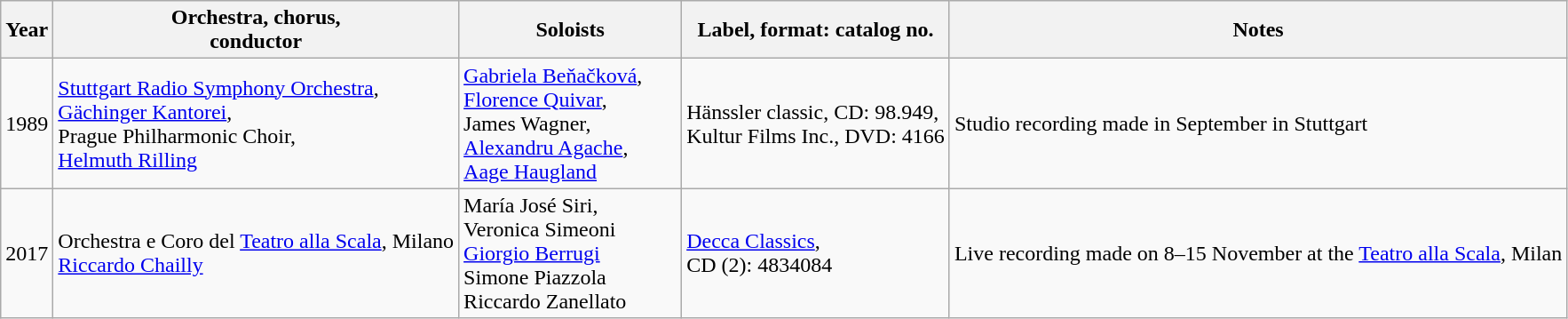<table class="wikitable">
<tr>
<th>Year</th>
<th>Orchestra, chorus,<br>conductor</th>
<th width="160">Soloists</th>
<th>Label, format: catalog no.</th>
<th>Notes</th>
</tr>
<tr>
<td>1989</td>
<td><a href='#'>Stuttgart Radio Symphony Orchestra</a>,<br><a href='#'>Gächinger Kantorei</a>,<br>Prague Philharmonic Choir,<br><a href='#'>Helmuth Rilling</a></td>
<td><a href='#'>Gabriela Beňačková</a>,<br><a href='#'>Florence Quivar</a>,<br>James Wagner,<br><a href='#'>Alexandru Agache</a>,<br><a href='#'>Aage Haugland</a></td>
<td>Hänssler classic, CD: 98.949,<br>Kultur Films Inc., DVD: 4166</td>
<td>Studio recording made in September in Stuttgart</td>
</tr>
<tr>
<td>2017</td>
<td>Orchestra e Coro del <a href='#'>Teatro alla Scala</a>, Milano<br><a href='#'>Riccardo Chailly</a></td>
<td>María José Siri,<br>Veronica Simeoni<br><a href='#'>Giorgio Berrugi</a><br>Simone Piazzola<br>Riccardo Zanellato</td>
<td><a href='#'>Decca Classics</a>,<br>CD (2): 4834084</td>
<td>Live recording made on 8–15 November at the <a href='#'>Teatro alla Scala</a>, Milan</td>
</tr>
</table>
